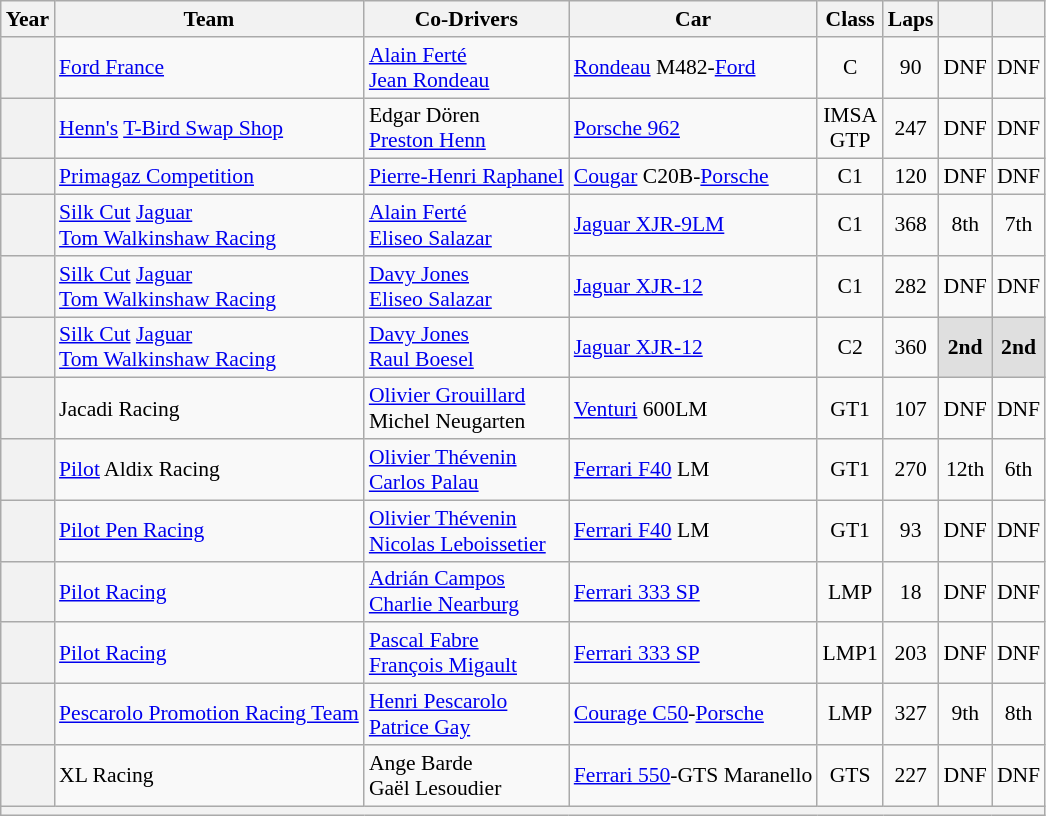<table class="wikitable" style="text-align:center; font-size:90%">
<tr>
<th>Year</th>
<th>Team</th>
<th>Co-Drivers</th>
<th>Car</th>
<th>Class</th>
<th>Laps</th>
<th></th>
<th></th>
</tr>
<tr>
<th></th>
<td align="left"> <a href='#'>Ford France</a></td>
<td align="left"> <a href='#'>Alain Ferté</a><br> <a href='#'>Jean Rondeau</a></td>
<td align="left"><a href='#'>Rondeau</a> M482-<a href='#'>Ford</a></td>
<td>C</td>
<td>90</td>
<td>DNF</td>
<td>DNF</td>
</tr>
<tr>
<th></th>
<td align="left"> <a href='#'>Henn's</a> <a href='#'>T-Bird Swap Shop</a></td>
<td align="left"> Edgar Dören<br> <a href='#'>Preston Henn</a></td>
<td align="left"><a href='#'>Porsche 962</a></td>
<td>IMSA<br>GTP</td>
<td>247</td>
<td>DNF</td>
<td>DNF</td>
</tr>
<tr>
<th></th>
<td align="left"> <a href='#'>Primagaz Competition</a></td>
<td align="left"> <a href='#'>Pierre-Henri Raphanel</a></td>
<td align="left"><a href='#'>Cougar</a> C20B-<a href='#'>Porsche</a></td>
<td>C1</td>
<td>120</td>
<td>DNF</td>
<td>DNF</td>
</tr>
<tr>
<th></th>
<td align="left"> <a href='#'>Silk Cut</a> <a href='#'>Jaguar</a><br> <a href='#'>Tom Walkinshaw Racing</a></td>
<td align="left"> <a href='#'>Alain Ferté</a><br> <a href='#'>Eliseo Salazar</a></td>
<td align="left"><a href='#'>Jaguar XJR-9LM</a></td>
<td>C1</td>
<td>368</td>
<td>8th</td>
<td>7th</td>
</tr>
<tr>
<th></th>
<td align="left"> <a href='#'>Silk Cut</a> <a href='#'>Jaguar</a><br> <a href='#'>Tom Walkinshaw Racing</a></td>
<td align="left"> <a href='#'>Davy Jones</a><br> <a href='#'>Eliseo Salazar</a></td>
<td align="left"><a href='#'>Jaguar XJR-12</a></td>
<td>C1</td>
<td>282</td>
<td>DNF</td>
<td>DNF</td>
</tr>
<tr>
<th></th>
<td align="left"> <a href='#'>Silk Cut</a> <a href='#'>Jaguar</a><br> <a href='#'>Tom Walkinshaw Racing</a></td>
<td align="left"> <a href='#'>Davy Jones</a><br> <a href='#'>Raul Boesel</a></td>
<td align="left"><a href='#'>Jaguar XJR-12</a></td>
<td>C2</td>
<td>360</td>
<td style="background:#DFDFDF;"><strong>2nd</strong></td>
<td style="background:#DFDFDF;"><strong>2nd</strong></td>
</tr>
<tr>
<th></th>
<td align="left"> Jacadi Racing</td>
<td align="left"> <a href='#'>Olivier Grouillard</a><br> Michel Neugarten</td>
<td align="left"><a href='#'>Venturi</a> 600LM</td>
<td>GT1</td>
<td>107</td>
<td>DNF</td>
<td>DNF</td>
</tr>
<tr>
<th></th>
<td align="left"> <a href='#'>Pilot</a> Aldix Racing</td>
<td align="left"> <a href='#'>Olivier Thévenin</a><br> <a href='#'>Carlos Palau</a></td>
<td align="left"><a href='#'>Ferrari F40</a> LM</td>
<td>GT1</td>
<td>270</td>
<td>12th</td>
<td>6th</td>
</tr>
<tr>
<th></th>
<td align="left"> <a href='#'>Pilot Pen Racing</a></td>
<td align="left"> <a href='#'>Olivier Thévenin</a><br> <a href='#'>Nicolas Leboissetier</a></td>
<td align="left"><a href='#'>Ferrari F40</a> LM</td>
<td>GT1</td>
<td>93</td>
<td>DNF</td>
<td>DNF</td>
</tr>
<tr>
<th></th>
<td align="left"> <a href='#'>Pilot Racing</a></td>
<td align="left"> <a href='#'>Adrián Campos</a><br> <a href='#'>Charlie Nearburg</a></td>
<td align="left"><a href='#'>Ferrari 333 SP</a></td>
<td>LMP</td>
<td>18</td>
<td>DNF</td>
<td>DNF</td>
</tr>
<tr>
<th></th>
<td align="left"> <a href='#'>Pilot Racing</a></td>
<td align="left"> <a href='#'>Pascal Fabre</a><br> <a href='#'>François Migault</a></td>
<td align="left"><a href='#'>Ferrari 333 SP</a></td>
<td>LMP1</td>
<td>203</td>
<td>DNF</td>
<td>DNF</td>
</tr>
<tr>
<th></th>
<td align="left"> <a href='#'>Pescarolo Promotion Racing Team</a></td>
<td align="left"> <a href='#'>Henri Pescarolo</a><br> <a href='#'>Patrice Gay</a></td>
<td align="left"><a href='#'>Courage C50</a>-<a href='#'>Porsche</a></td>
<td>LMP</td>
<td>327</td>
<td>9th</td>
<td>8th</td>
</tr>
<tr>
<th></th>
<td align="left"> XL Racing</td>
<td align="left"> Ange Barde<br> Gaël Lesoudier</td>
<td align="left"><a href='#'>Ferrari 550</a>-GTS Maranello</td>
<td>GTS</td>
<td>227</td>
<td>DNF</td>
<td>DNF</td>
</tr>
<tr>
<th colspan="8"></th>
</tr>
</table>
